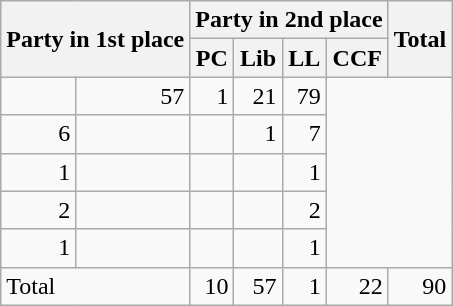<table class="wikitable" style="text-align:right;">
<tr>
<th rowspan="2" colspan="2" style="text-align:left;">Party in 1st place</th>
<th colspan="4">Party in 2nd place</th>
<th rowspan="2">Total</th>
</tr>
<tr>
<th>PC</th>
<th>Lib</th>
<th>LL</th>
<th>CCF</th>
</tr>
<tr>
<td></td>
<td>57</td>
<td>1</td>
<td>21</td>
<td>79</td>
</tr>
<tr>
<td>6</td>
<td></td>
<td></td>
<td>1</td>
<td>7</td>
</tr>
<tr>
<td>1</td>
<td></td>
<td></td>
<td></td>
<td>1</td>
</tr>
<tr>
<td>2</td>
<td></td>
<td></td>
<td></td>
<td>2</td>
</tr>
<tr>
<td>1</td>
<td></td>
<td></td>
<td></td>
<td>1</td>
</tr>
<tr>
<td colspan="2" style="text-align:left;">Total</td>
<td>10</td>
<td>57</td>
<td>1</td>
<td>22</td>
<td>90</td>
</tr>
</table>
